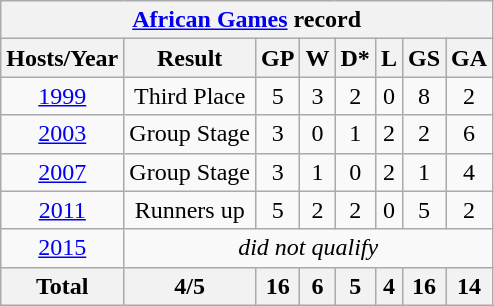<table class="wikitable" style="text-align: center;">
<tr>
<th colspan=9><a href='#'>African Games</a> record</th>
</tr>
<tr>
<th>Hosts/Year</th>
<th>Result</th>
<th>GP</th>
<th>W</th>
<th>D*</th>
<th>L</th>
<th>GS</th>
<th>GA</th>
</tr>
<tr>
<td> <a href='#'>1999</a></td>
<td>Third Place</td>
<td>5</td>
<td>3</td>
<td>2</td>
<td>0</td>
<td>8</td>
<td>2</td>
</tr>
<tr>
<td> <a href='#'>2003</a></td>
<td>Group Stage</td>
<td>3</td>
<td>0</td>
<td>1</td>
<td>2</td>
<td>2</td>
<td>6</td>
</tr>
<tr>
<td> <a href='#'>2007</a></td>
<td>Group Stage</td>
<td>3</td>
<td>1</td>
<td>0</td>
<td>2</td>
<td>1</td>
<td>4</td>
</tr>
<tr>
<td> <a href='#'>2011</a></td>
<td>Runners up</td>
<td>5</td>
<td>2</td>
<td>2</td>
<td>0</td>
<td>5</td>
<td>2</td>
</tr>
<tr>
<td> <a href='#'>2015</a></td>
<td colspan=7><em>did not qualify</em></td>
</tr>
<tr>
<th>Total</th>
<th>4/5</th>
<th>16</th>
<th>6</th>
<th>5</th>
<th>4</th>
<th>16</th>
<th>14</th>
</tr>
</table>
